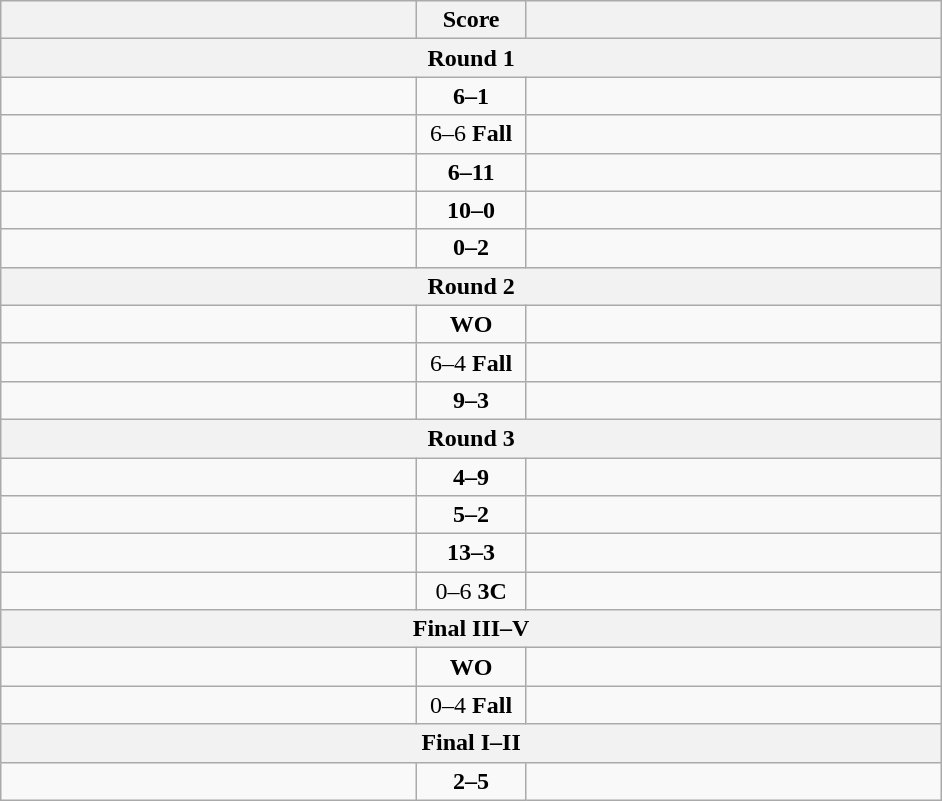<table class="wikitable" style="text-align: left;">
<tr>
<th align="right" width="270"></th>
<th width="65">Score</th>
<th align="left" width="270"></th>
</tr>
<tr>
<th colspan="3">Round 1</th>
</tr>
<tr>
<td><strong></strong></td>
<td align=center><strong>6–1</strong></td>
<td></td>
</tr>
<tr>
<td></td>
<td align=center>6–6 <strong>Fall</strong></td>
<td><strong></strong></td>
</tr>
<tr>
<td></td>
<td align=center><strong>6–11</strong></td>
<td><strong></strong></td>
</tr>
<tr>
<td><strong></strong></td>
<td align=center><strong>10–0</strong></td>
<td></td>
</tr>
<tr>
<td></td>
<td align=center><strong>0–2</strong></td>
<td><strong></strong></td>
</tr>
<tr>
<th colspan="3">Round 2</th>
</tr>
<tr>
<td><strong></strong></td>
<td align=center><strong>WO</strong></td>
<td></td>
</tr>
<tr>
<td><strong></strong></td>
<td align=center>6–4 <strong>Fall</strong></td>
<td></td>
</tr>
<tr>
<td><strong></strong></td>
<td align=center><strong>9–3</strong></td>
<td></td>
</tr>
<tr>
<th colspan="3">Round 3</th>
</tr>
<tr>
<td></td>
<td align=center><strong>4–9</strong></td>
<td><strong></strong></td>
</tr>
<tr>
<td><strong></strong></td>
<td align=center><strong>5–2</strong></td>
<td></td>
</tr>
<tr>
<td><strong></strong></td>
<td align=center><strong>13–3</strong></td>
<td></td>
</tr>
<tr>
<td></td>
<td align=center>0–6 <strong>3C</strong></td>
<td><strong></strong></td>
</tr>
<tr>
<th colspan="3">Final III–V</th>
</tr>
<tr>
<td></td>
<td align=center><strong>WO</strong></td>
<td><strong></strong></td>
</tr>
<tr>
<td></td>
<td align=center>0–4 <strong>Fall</strong></td>
<td><strong></strong></td>
</tr>
<tr>
<th colspan="3">Final I–II</th>
</tr>
<tr>
<td></td>
<td align=center><strong>2–5</strong></td>
<td><strong></strong></td>
</tr>
</table>
